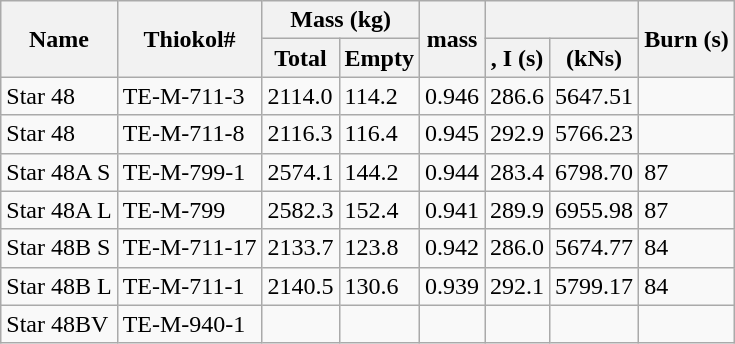<table class="sortable wikitable">
<tr>
<th rowspan="2">Name</th>
<th rowspan="2">Thiokol#</th>
<th colspan="2">Mass (kg)</th>
<th rowspan="2"> mass </th>
<th colspan="2"></th>
<th rowspan="2">Burn (s)</th>
</tr>
<tr>
<th>Total</th>
<th>Empty</th>
<th>, I (s)</th>
<th> (<strong>kNs</strong>)</th>
</tr>
<tr>
<td>Star 48</td>
<td>TE-M-711-3</td>
<td>2114.0</td>
<td>114.2</td>
<td>0.946</td>
<td>286.6</td>
<td>5647.51</td>
<td></td>
</tr>
<tr>
<td>Star 48</td>
<td>TE-M-711-8</td>
<td>2116.3</td>
<td>116.4</td>
<td>0.945</td>
<td>292.9</td>
<td>5766.23</td>
<td></td>
</tr>
<tr>
<td>Star 48A S</td>
<td>TE-M-799-1</td>
<td>2574.1</td>
<td>144.2</td>
<td>0.944</td>
<td>283.4</td>
<td>6798.70</td>
<td>87</td>
</tr>
<tr>
<td>Star 48A L</td>
<td>TE-M-799</td>
<td>2582.3</td>
<td>152.4</td>
<td>0.941</td>
<td>289.9</td>
<td>6955.98</td>
<td>87</td>
</tr>
<tr>
<td>Star 48B S</td>
<td>TE-M-711-17</td>
<td>2133.7</td>
<td>123.8</td>
<td>0.942</td>
<td>286.0</td>
<td>5674.77</td>
<td>84</td>
</tr>
<tr>
<td>Star 48B L</td>
<td>TE-M-711-1</td>
<td>2140.5</td>
<td>130.6</td>
<td>0.939</td>
<td>292.1</td>
<td>5799.17</td>
<td>84</td>
</tr>
<tr>
<td>Star 48BV</td>
<td>TE-M-940-1</td>
<td></td>
<td></td>
<td></td>
<td></td>
<td></td>
<td></td>
</tr>
</table>
